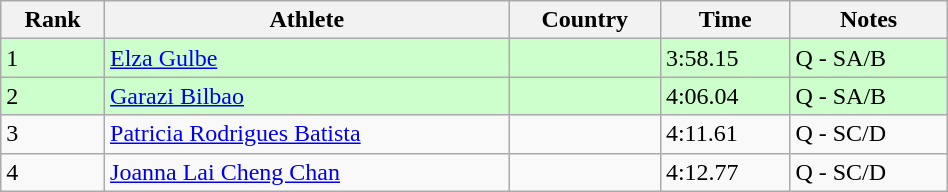<table class="wikitable" width=50%>
<tr>
<th>Rank</th>
<th>Athlete</th>
<th>Country</th>
<th>Time</th>
<th>Notes</th>
</tr>
<tr bgcolor=ccffcc>
<td>1</td>
<td><a href='#'>Elza Gulbe</a></td>
<td></td>
<td>3:58.15</td>
<td>Q - SA/B</td>
</tr>
<tr bgcolor=ccffcc>
<td>2</td>
<td><a href='#'>Garazi Bilbao</a></td>
<td></td>
<td>4:06.04</td>
<td>Q - SA/B</td>
</tr>
<tr>
<td>3</td>
<td><a href='#'>Patricia Rodrigues Batista</a></td>
<td></td>
<td>4:11.61</td>
<td>Q - SC/D</td>
</tr>
<tr>
<td>4</td>
<td><a href='#'>Joanna Lai Cheng Chan</a></td>
<td></td>
<td>4:12.77</td>
<td>Q - SC/D</td>
</tr>
</table>
